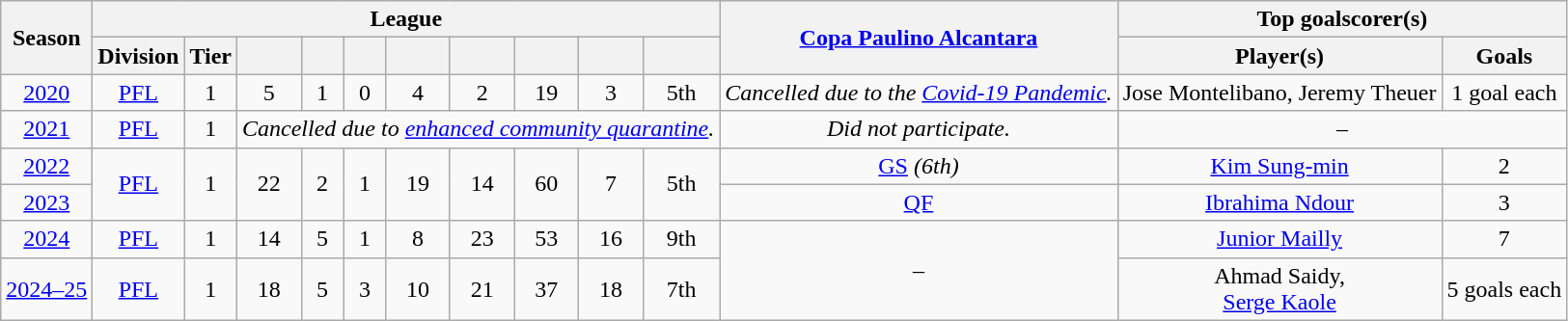<table class="wikitable sortable" style="text-align:center">
<tr>
<th scope=col rowspan="2">Season</th>
<th scope=colgroup colspan="10">League</th>
<th scope=col rowspan="2" class="unsortable"><a href='#'>Copa Paulino Alcantara</a></th>
<th scope=colgroup colspan="2">Top goalscorer(s)</th>
</tr>
<tr>
<th scope=col>Division</th>
<th scope=col>Tier</th>
<th scope=col></th>
<th scope=col></th>
<th scope=col></th>
<th scope=col></th>
<th scope=col></th>
<th scope=col></th>
<th scope=col></th>
<th scope=col></th>
<th scope=col>Player(s)</th>
<th scope=col>Goals</th>
</tr>
<tr>
<td><a href='#'>2020</a></td>
<td><a href='#'>PFL</a></td>
<td>1</td>
<td>5</td>
<td>1</td>
<td>0</td>
<td>4</td>
<td>2</td>
<td>19</td>
<td>3</td>
<td>5th</td>
<td><em>Cancelled due to the <a href='#'>Covid-19 Pandemic</a>.</em></td>
<td>Jose Montelibano, Jeremy Theuer</td>
<td>1 goal each</td>
</tr>
<tr>
<td><a href='#'>2021</a></td>
<td><a href='#'>PFL</a></td>
<td>1</td>
<td colspan="8"><em>Cancelled due to <a href='#'>enhanced community quarantine</a>.</em></td>
<td><em>Did not participate.</em></td>
<td colspan="2">–</td>
</tr>
<tr>
<td><a href='#'>2022</a></td>
<td rowspan="2"><a href='#'>PFL</a></td>
<td rowspan="2">1</td>
<td rowspan="2">22</td>
<td rowspan="2">2</td>
<td rowspan="2">1</td>
<td rowspan="2">19</td>
<td rowspan="2">14</td>
<td rowspan="2">60</td>
<td rowspan="2">7</td>
<td rowspan="2">5th</td>
<td><a href='#'>GS</a> <em>(6th)</em></td>
<td><a href='#'>Kim Sung-min</a></td>
<td>2</td>
</tr>
<tr>
<td><a href='#'>2023</a></td>
<td><a href='#'>QF</a></td>
<td><a href='#'>Ibrahima Ndour</a></td>
<td>3</td>
</tr>
<tr>
<td><a href='#'>2024</a></td>
<td><a href='#'>PFL</a></td>
<td>1</td>
<td>14</td>
<td>5</td>
<td>1</td>
<td>8</td>
<td>23</td>
<td>53</td>
<td>16</td>
<td>9th</td>
<td rowspan="2">–</td>
<td><a href='#'>Junior Mailly</a></td>
<td>7</td>
</tr>
<tr>
<td><a href='#'>2024–25</a></td>
<td><a href='#'>PFL</a></td>
<td>1</td>
<td>18</td>
<td>5</td>
<td>3</td>
<td>10</td>
<td>21</td>
<td>37</td>
<td>18</td>
<td>7th<br></td>
<td>Ahmad Saidy,<br><a href='#'>Serge Kaole</a></td>
<td>5 goals each</td>
</tr>
</table>
